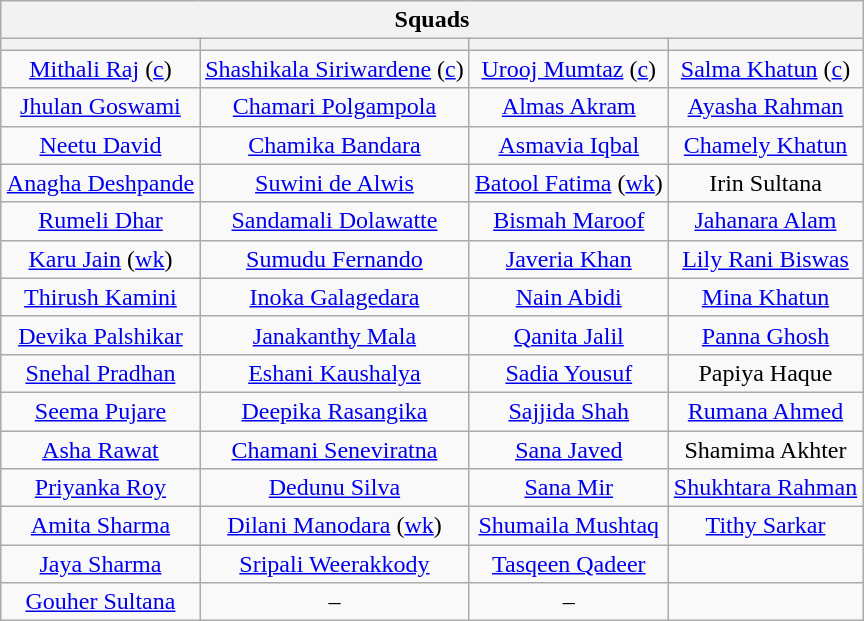<table class="wikitable" style="text-align:center; width:auto; margin:auto">
<tr>
<th colspan=4>Squads</th>
</tr>
<tr>
<th></th>
<th></th>
<th></th>
<th></th>
</tr>
<tr>
<td><a href='#'>Mithali Raj</a> (<a href='#'>c</a>)</td>
<td><a href='#'>Shashikala Siriwardene</a> (<a href='#'>c</a>)</td>
<td><a href='#'>Urooj Mumtaz</a> (<a href='#'>c</a>)</td>
<td><a href='#'>Salma Khatun</a> (<a href='#'>c</a>)</td>
</tr>
<tr>
<td><a href='#'>Jhulan Goswami</a></td>
<td><a href='#'>Chamari Polgampola</a></td>
<td><a href='#'>Almas Akram</a></td>
<td><a href='#'>Ayasha Rahman</a></td>
</tr>
<tr>
<td><a href='#'>Neetu David</a></td>
<td><a href='#'>Chamika Bandara</a></td>
<td><a href='#'>Asmavia Iqbal</a></td>
<td><a href='#'>Chamely Khatun</a></td>
</tr>
<tr>
<td><a href='#'>Anagha Deshpande</a></td>
<td><a href='#'>Suwini de Alwis</a></td>
<td><a href='#'>Batool Fatima</a> (<a href='#'>wk</a>)</td>
<td>Irin Sultana</td>
</tr>
<tr>
<td><a href='#'>Rumeli Dhar</a></td>
<td><a href='#'>Sandamali Dolawatte</a></td>
<td><a href='#'>Bismah Maroof</a></td>
<td><a href='#'>Jahanara Alam</a></td>
</tr>
<tr>
<td><a href='#'>Karu Jain</a> (<a href='#'>wk</a>)</td>
<td><a href='#'>Sumudu Fernando</a></td>
<td><a href='#'>Javeria Khan</a></td>
<td><a href='#'>Lily Rani Biswas</a></td>
</tr>
<tr>
<td><a href='#'>Thirush Kamini</a></td>
<td><a href='#'>Inoka Galagedara</a></td>
<td><a href='#'>Nain Abidi</a></td>
<td><a href='#'>Mina Khatun</a></td>
</tr>
<tr>
<td><a href='#'>Devika Palshikar</a></td>
<td><a href='#'>Janakanthy Mala</a></td>
<td><a href='#'>Qanita Jalil</a></td>
<td><a href='#'>Panna Ghosh</a></td>
</tr>
<tr>
<td><a href='#'>Snehal Pradhan</a></td>
<td><a href='#'>Eshani Kaushalya</a></td>
<td><a href='#'>Sadia Yousuf</a></td>
<td>Papiya Haque</td>
</tr>
<tr>
<td><a href='#'>Seema Pujare</a></td>
<td><a href='#'>Deepika Rasangika</a></td>
<td><a href='#'>Sajjida Shah</a></td>
<td><a href='#'>Rumana Ahmed</a></td>
</tr>
<tr>
<td><a href='#'>Asha Rawat</a></td>
<td><a href='#'>Chamani Seneviratna</a></td>
<td><a href='#'>Sana Javed</a></td>
<td>Shamima Akhter</td>
</tr>
<tr>
<td><a href='#'>Priyanka Roy</a></td>
<td><a href='#'>Dedunu Silva</a></td>
<td><a href='#'>Sana Mir</a></td>
<td><a href='#'>Shukhtara Rahman</a></td>
</tr>
<tr>
<td><a href='#'>Amita Sharma</a></td>
<td><a href='#'>Dilani Manodara</a> (<a href='#'>wk</a>)</td>
<td><a href='#'>Shumaila Mushtaq</a></td>
<td><a href='#'>Tithy Sarkar</a></td>
</tr>
<tr>
<td><a href='#'>Jaya Sharma</a></td>
<td><a href='#'>Sripali Weerakkody</a></td>
<td><a href='#'>Tasqeen Qadeer</a></td>
<td></td>
</tr>
<tr>
<td><a href='#'>Gouher Sultana</a></td>
<td>–</td>
<td>–</td>
<td></td>
</tr>
</table>
